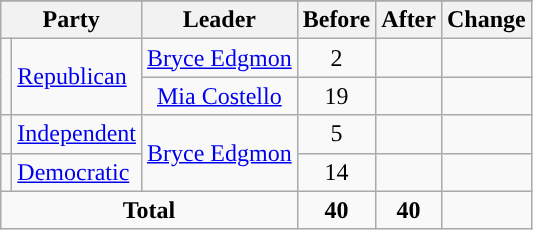<table class="wikitable" style="text-align:center;">
<tr>
</tr>
<tr>
<th colspan="2">Party</th>
<th>Leader</th>
<th>Before</th>
<th>After</th>
<th>Change</th>
</tr>
<tr>
<td rowspan="2" style="background-color:"></td>
<td rowspan="2" style="text-align:left;"><a href='#'>Republican</a></td>
<td><a href='#'>Bryce Edgmon</a></td>
<td>2</td>
<td></td>
<td></td>
</tr>
<tr>
<td><a href='#'>Mia Costello</a></td>
<td>19</td>
<td></td>
<td></td>
</tr>
<tr>
<td style="background-color:"></td>
<td style="text-align:left;"><a href='#'>Independent</a></td>
<td rowspan="2"><a href='#'>Bryce Edgmon</a></td>
<td>5</td>
<td></td>
<td></td>
</tr>
<tr>
<td style="background-color:"></td>
<td style="text-align:left;"><a href='#'>Democratic</a></td>
<td>14</td>
<td></td>
<td></td>
</tr>
<tr>
<td colspan="3"><strong>Total</strong></td>
<td><strong>40</strong></td>
<td><strong>40</strong></td>
<td></td>
</tr>
</table>
